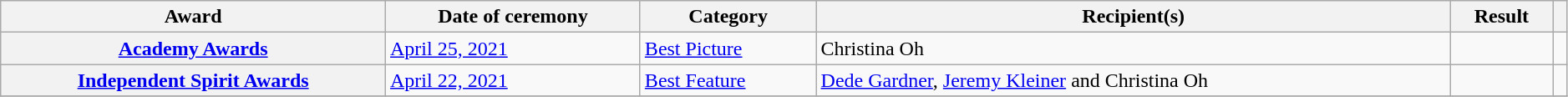<table class="wikitable plainrowheaders sortable" style="width: 99%;">
<tr>
<th scope="col">Award</th>
<th scope="col">Date of ceremony</th>
<th scope="col">Category</th>
<th scope="col">Recipient(s)</th>
<th scope="col">Result</th>
<th scope="col" class="unsortable"></th>
</tr>
<tr>
<th scope="row" rowspan=1><a href='#'>Academy Awards</a></th>
<td rowspan=1><a href='#'>April 25, 2021</a></td>
<td><a href='#'>Best Picture</a></td>
<td>Christina Oh</td>
<td></td>
<td rowspan=1 align=center></td>
</tr>
<tr>
<th scope="row" rowspan=1><a href='#'>Independent Spirit Awards</a></th>
<td rowspan=1><a href='#'>April 22, 2021</a></td>
<td><a href='#'>Best Feature</a></td>
<td><a href='#'>Dede Gardner</a>, <a href='#'>Jeremy Kleiner</a> and Christina Oh</td>
<td></td>
<td rowspan=1 align=center></td>
</tr>
<tr>
</tr>
</table>
